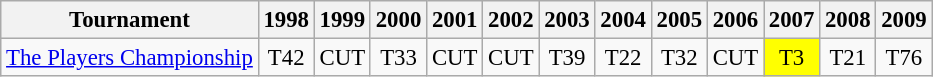<table class="wikitable" style="font-size:95%;text-align:center;">
<tr>
<th>Tournament</th>
<th>1998</th>
<th>1999</th>
<th>2000</th>
<th>2001</th>
<th>2002</th>
<th>2003</th>
<th>2004</th>
<th>2005</th>
<th>2006</th>
<th>2007</th>
<th>2008</th>
<th>2009</th>
</tr>
<tr>
<td align=left><a href='#'>The Players Championship</a></td>
<td>T42</td>
<td>CUT</td>
<td>T33</td>
<td>CUT</td>
<td>CUT</td>
<td>T39</td>
<td>T22</td>
<td>T32</td>
<td>CUT</td>
<td style="background:yellow;">T3</td>
<td>T21</td>
<td>T76</td>
</tr>
</table>
